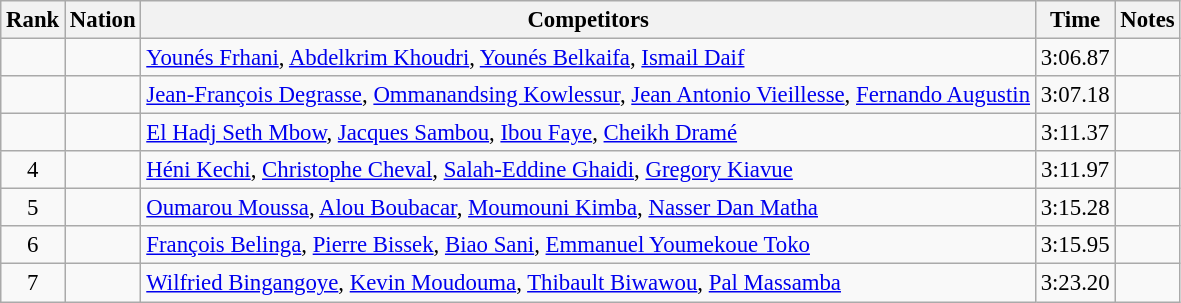<table class="wikitable sortable" style="text-align:center; font-size:95%">
<tr>
<th>Rank</th>
<th>Nation</th>
<th>Competitors</th>
<th>Time</th>
<th>Notes</th>
</tr>
<tr>
<td></td>
<td align=left></td>
<td align=left><a href='#'>Younés Frhani</a>, <a href='#'>Abdelkrim Khoudri</a>, <a href='#'>Younés Belkaifa</a>, <a href='#'>Ismail Daif</a></td>
<td>3:06.87</td>
<td></td>
</tr>
<tr>
<td></td>
<td align=left></td>
<td align=left><a href='#'>Jean-François Degrasse</a>, <a href='#'>Ommanandsing Kowlessur</a>, <a href='#'>Jean Antonio Vieillesse</a>, <a href='#'>Fernando Augustin</a></td>
<td>3:07.18</td>
<td></td>
</tr>
<tr>
<td></td>
<td align=left></td>
<td align=left><a href='#'>El Hadj Seth Mbow</a>, <a href='#'>Jacques Sambou</a>, <a href='#'>Ibou Faye</a>, <a href='#'>Cheikh Dramé</a></td>
<td>3:11.37</td>
<td></td>
</tr>
<tr>
<td>4</td>
<td align=left></td>
<td align=left><a href='#'>Héni Kechi</a>, <a href='#'>Christophe Cheval</a>, <a href='#'>Salah-Eddine Ghaidi</a>, <a href='#'>Gregory Kiavue</a></td>
<td>3:11.97</td>
<td></td>
</tr>
<tr>
<td>5</td>
<td align=left></td>
<td align=left><a href='#'>Oumarou Moussa</a>, <a href='#'>Alou Boubacar</a>, <a href='#'>Moumouni Kimba</a>, <a href='#'>Nasser Dan Matha</a></td>
<td>3:15.28</td>
<td></td>
</tr>
<tr>
<td>6</td>
<td align=left></td>
<td align=left><a href='#'>François Belinga</a>, <a href='#'>Pierre Bissek</a>, <a href='#'>Biao Sani</a>, <a href='#'>Emmanuel Youmekoue Toko</a></td>
<td>3:15.95</td>
<td></td>
</tr>
<tr>
<td>7</td>
<td align=left></td>
<td align=left><a href='#'>Wilfried Bingangoye</a>, <a href='#'>Kevin Moudouma</a>, <a href='#'>Thibault Biwawou</a>, <a href='#'>Pal Massamba</a></td>
<td>3:23.20</td>
<td></td>
</tr>
</table>
